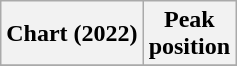<table class="wikitable plainrowheaders" style="text-align:center">
<tr>
<th scope="col">Chart (2022)</th>
<th scope="col">Peak<br> position</th>
</tr>
<tr>
</tr>
</table>
